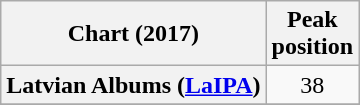<table class="wikitable plainrowheaders" style="text-align:center">
<tr>
<th scope="col">Chart (2017)</th>
<th scope="col">Peak<br>position</th>
</tr>
<tr>
<th scope="row">Latvian Albums (<a href='#'>LaIPA</a>)</th>
<td>38</td>
</tr>
<tr>
</tr>
</table>
